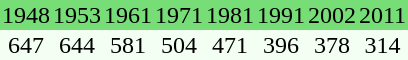<table align="center" cellspacing="0" style="background:#f3fff3">
<tr bgcolor="#77dd77">
<td align="center">1948</td>
<td align="center">1953</td>
<td align="center">1961</td>
<td align="center">1971</td>
<td align="center">1981</td>
<td align="center">1991</td>
<td align="center">2002</td>
<td align="center">2011</td>
</tr>
<tr>
<td align="center">647</td>
<td align="center">644</td>
<td align="center">581</td>
<td align="center">504</td>
<td align="center">471</td>
<td align="center">396</td>
<td align="center">378</td>
<td align="center">314</td>
</tr>
</table>
